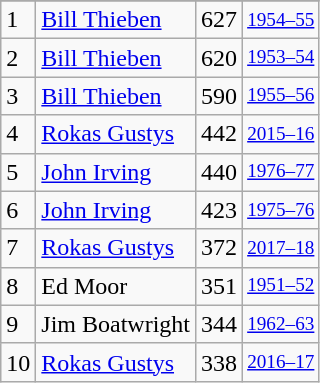<table class="wikitable">
<tr>
</tr>
<tr>
<td>1</td>
<td><a href='#'>Bill Thieben</a></td>
<td>627</td>
<td style="font-size:80%;"><a href='#'>1954–55</a></td>
</tr>
<tr>
<td>2</td>
<td><a href='#'>Bill Thieben</a></td>
<td>620</td>
<td style="font-size:80%;"><a href='#'>1953–54</a></td>
</tr>
<tr>
<td>3</td>
<td><a href='#'>Bill Thieben</a></td>
<td>590</td>
<td style="font-size:80%;"><a href='#'>1955–56</a></td>
</tr>
<tr>
<td>4</td>
<td><a href='#'>Rokas Gustys</a></td>
<td>442</td>
<td style="font-size:80%;"><a href='#'>2015–16</a></td>
</tr>
<tr>
<td>5</td>
<td><a href='#'>John Irving</a></td>
<td>440</td>
<td style="font-size:80%;"><a href='#'>1976–77</a></td>
</tr>
<tr>
<td>6</td>
<td><a href='#'>John Irving</a></td>
<td>423</td>
<td style="font-size:80%;"><a href='#'>1975–76</a></td>
</tr>
<tr>
<td>7</td>
<td><a href='#'>Rokas Gustys</a></td>
<td>372</td>
<td style="font-size:80%;"><a href='#'>2017–18</a></td>
</tr>
<tr>
<td>8</td>
<td>Ed Moor</td>
<td>351</td>
<td style="font-size:80%;"><a href='#'>1951–52</a></td>
</tr>
<tr>
<td>9</td>
<td>Jim Boatwright</td>
<td>344</td>
<td style="font-size:80%;"><a href='#'>1962–63</a></td>
</tr>
<tr>
<td>10</td>
<td><a href='#'>Rokas Gustys</a></td>
<td>338</td>
<td style="font-size:80%;"><a href='#'>2016–17</a></td>
</tr>
</table>
